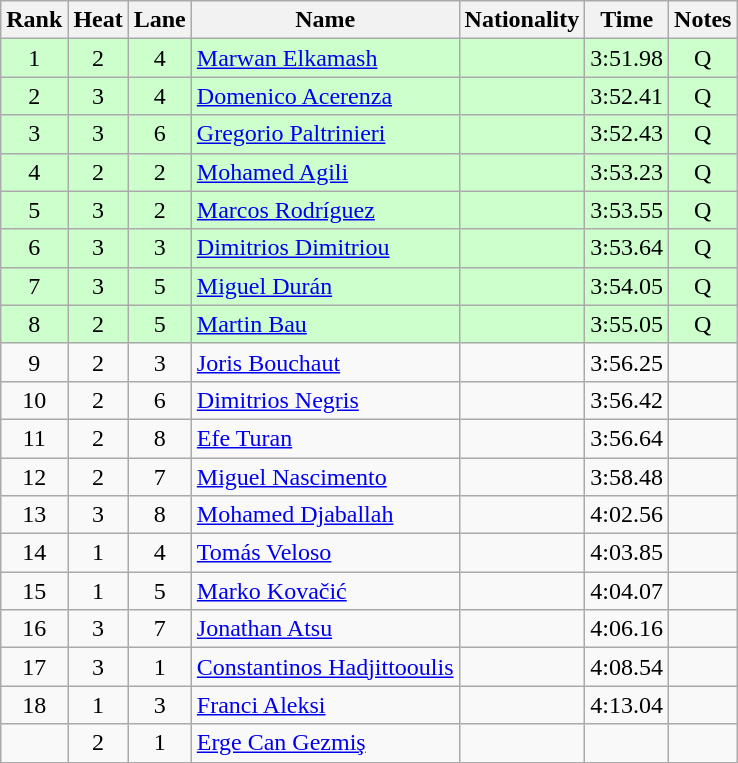<table class="wikitable sortable" style="text-align:center">
<tr>
<th>Rank</th>
<th>Heat</th>
<th>Lane</th>
<th>Name</th>
<th>Nationality</th>
<th>Time</th>
<th>Notes</th>
</tr>
<tr bgcolor="ccffcc">
<td>1</td>
<td>2</td>
<td>4</td>
<td align="left"><a href='#'>Marwan Elkamash</a></td>
<td align="left"></td>
<td>3:51.98</td>
<td>Q</td>
</tr>
<tr bgcolor="ccffcc">
<td>2</td>
<td>3</td>
<td>4</td>
<td align="left"><a href='#'>Domenico Acerenza</a></td>
<td align="left"></td>
<td>3:52.41</td>
<td>Q</td>
</tr>
<tr bgcolor="ccffcc">
<td>3</td>
<td>3</td>
<td>6</td>
<td align="left"><a href='#'>Gregorio Paltrinieri</a></td>
<td align="left"></td>
<td>3:52.43</td>
<td>Q</td>
</tr>
<tr bgcolor="ccffcc">
<td>4</td>
<td>2</td>
<td>2</td>
<td align="left"><a href='#'>Mohamed Agili</a></td>
<td align="left"></td>
<td>3:53.23</td>
<td>Q</td>
</tr>
<tr bgcolor="ccffcc">
<td>5</td>
<td>3</td>
<td>2</td>
<td align="left"><a href='#'>Marcos Rodríguez</a></td>
<td align="left"></td>
<td>3:53.55</td>
<td>Q</td>
</tr>
<tr bgcolor="ccffcc">
<td>6</td>
<td>3</td>
<td>3</td>
<td align="left"><a href='#'>Dimitrios Dimitriou</a></td>
<td align="left"></td>
<td>3:53.64</td>
<td>Q</td>
</tr>
<tr bgcolor="ccffcc">
<td>7</td>
<td>3</td>
<td>5</td>
<td align="left"><a href='#'>Miguel Durán</a></td>
<td align="left"></td>
<td>3:54.05</td>
<td>Q</td>
</tr>
<tr bgcolor="ccffcc">
<td>8</td>
<td>2</td>
<td>5</td>
<td align="left"><a href='#'>Martin Bau</a></td>
<td align="left"></td>
<td>3:55.05</td>
<td>Q</td>
</tr>
<tr>
<td>9</td>
<td>2</td>
<td>3</td>
<td align="left"><a href='#'>Joris Bouchaut</a></td>
<td align="left"></td>
<td>3:56.25</td>
<td></td>
</tr>
<tr>
<td>10</td>
<td>2</td>
<td>6</td>
<td align="left"><a href='#'>Dimitrios Negris</a></td>
<td align="left"></td>
<td>3:56.42</td>
<td></td>
</tr>
<tr>
<td>11</td>
<td>2</td>
<td>8</td>
<td align="left"><a href='#'>Efe Turan</a></td>
<td align="left"></td>
<td>3:56.64</td>
<td></td>
</tr>
<tr>
<td>12</td>
<td>2</td>
<td>7</td>
<td align="left"><a href='#'>Miguel Nascimento</a></td>
<td align="left"></td>
<td>3:58.48</td>
<td></td>
</tr>
<tr>
<td>13</td>
<td>3</td>
<td>8</td>
<td align="left"><a href='#'>Mohamed Djaballah</a></td>
<td align="left"></td>
<td>4:02.56</td>
<td></td>
</tr>
<tr>
<td>14</td>
<td>1</td>
<td>4</td>
<td align="left"><a href='#'>Tomás Veloso</a></td>
<td align="left"></td>
<td>4:03.85</td>
<td></td>
</tr>
<tr>
<td>15</td>
<td>1</td>
<td>5</td>
<td align="left"><a href='#'>Marko Kovačić</a></td>
<td align="left"></td>
<td>4:04.07</td>
<td></td>
</tr>
<tr>
<td>16</td>
<td>3</td>
<td>7</td>
<td align="left"><a href='#'>Jonathan Atsu</a></td>
<td align="left"></td>
<td>4:06.16</td>
<td></td>
</tr>
<tr>
<td>17</td>
<td>3</td>
<td>1</td>
<td align="left"><a href='#'>Constantinos Hadjittooulis</a></td>
<td align="left"></td>
<td>4:08.54</td>
<td></td>
</tr>
<tr>
<td>18</td>
<td>1</td>
<td>3</td>
<td align="left"><a href='#'>Franci Aleksi</a></td>
<td align="left"></td>
<td>4:13.04</td>
<td></td>
</tr>
<tr>
<td></td>
<td>2</td>
<td>1</td>
<td align="left"><a href='#'>Erge Can Gezmiş</a></td>
<td align="left"></td>
<td></td>
<td></td>
</tr>
</table>
